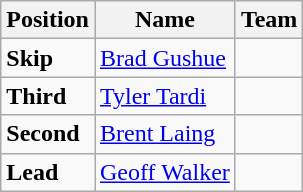<table class="wikitable">
<tr>
<th><strong>Position</strong></th>
<th><strong>Name</strong></th>
<th><strong>Team</strong></th>
</tr>
<tr>
<td><strong>Skip</strong></td>
<td><a href='#'>Brad Gushue</a></td>
<td></td>
</tr>
<tr>
<td><strong>Third</strong></td>
<td><a href='#'>Tyler Tardi</a></td>
<td></td>
</tr>
<tr>
<td><strong>Second</strong></td>
<td><a href='#'>Brent Laing</a></td>
<td></td>
</tr>
<tr>
<td><strong>Lead</strong></td>
<td><a href='#'>Geoff Walker</a></td>
<td></td>
</tr>
</table>
